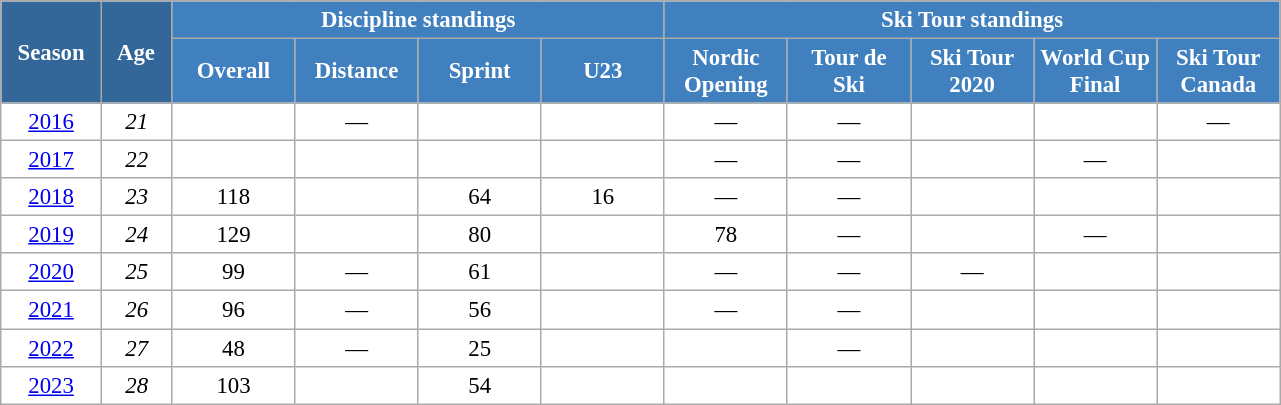<table class="wikitable" style="font-size:95%; text-align:center; border:grey solid 1px; border-collapse:collapse; background:#ffffff;">
<tr>
<th style="background-color:#369; color:white; width:60px;" rowspan="2"> Season </th>
<th style="background-color:#369; color:white; width:40px;" rowspan="2"> Age </th>
<th style="background-color:#4180be; color:white;" colspan="4">Discipline standings</th>
<th style="background-color:#4180be; color:white;" colspan="5">Ski Tour standings</th>
</tr>
<tr>
<th style="background-color:#4180be; color:white; width:75px;">Overall</th>
<th style="background-color:#4180be; color:white; width:75px;">Distance</th>
<th style="background-color:#4180be; color:white; width:75px;">Sprint</th>
<th style="background-color:#4180be; color:white; width:75px;">U23</th>
<th style="background-color:#4180be; color:white; width:75px;">Nordic<br>Opening</th>
<th style="background-color:#4180be; color:white; width:75px;">Tour de<br>Ski</th>
<th style="background-color:#4180be; color:white; width:75px;">Ski Tour<br>2020</th>
<th style="background-color:#4180be; color:white; width:75px;">World Cup<br>Final</th>
<th style="background-color:#4180be; color:white; width:75px;">Ski Tour<br>Canada</th>
</tr>
<tr>
<td><a href='#'>2016</a></td>
<td><em>21</em></td>
<td></td>
<td>—</td>
<td></td>
<td></td>
<td>—</td>
<td>—</td>
<td></td>
<td></td>
<td>—</td>
</tr>
<tr>
<td><a href='#'>2017</a></td>
<td><em>22</em></td>
<td></td>
<td></td>
<td></td>
<td></td>
<td>—</td>
<td>—</td>
<td></td>
<td>—</td>
<td></td>
</tr>
<tr>
<td><a href='#'>2018</a></td>
<td><em>23</em></td>
<td>118</td>
<td></td>
<td>64</td>
<td>16</td>
<td>—</td>
<td>—</td>
<td></td>
<td></td>
<td></td>
</tr>
<tr>
<td><a href='#'>2019</a></td>
<td><em>24</em></td>
<td>129</td>
<td></td>
<td>80</td>
<td></td>
<td>78</td>
<td>—</td>
<td></td>
<td>—</td>
<td></td>
</tr>
<tr>
<td><a href='#'>2020</a></td>
<td><em>25</em></td>
<td>99</td>
<td>—</td>
<td>61</td>
<td></td>
<td>—</td>
<td>—</td>
<td>—</td>
<td></td>
<td></td>
</tr>
<tr>
<td><a href='#'>2021</a></td>
<td><em>26</em></td>
<td>96</td>
<td>—</td>
<td>56</td>
<td></td>
<td>—</td>
<td>—</td>
<td></td>
<td></td>
<td></td>
</tr>
<tr>
<td><a href='#'>2022</a></td>
<td><em>27</em></td>
<td>48</td>
<td>—</td>
<td>25</td>
<td></td>
<td></td>
<td>—</td>
<td></td>
<td></td>
<td></td>
</tr>
<tr>
<td><a href='#'>2023</a></td>
<td><em>28</em></td>
<td>103</td>
<td></td>
<td>54</td>
<td></td>
<td></td>
<td></td>
<td></td>
<td></td>
<td></td>
</tr>
</table>
